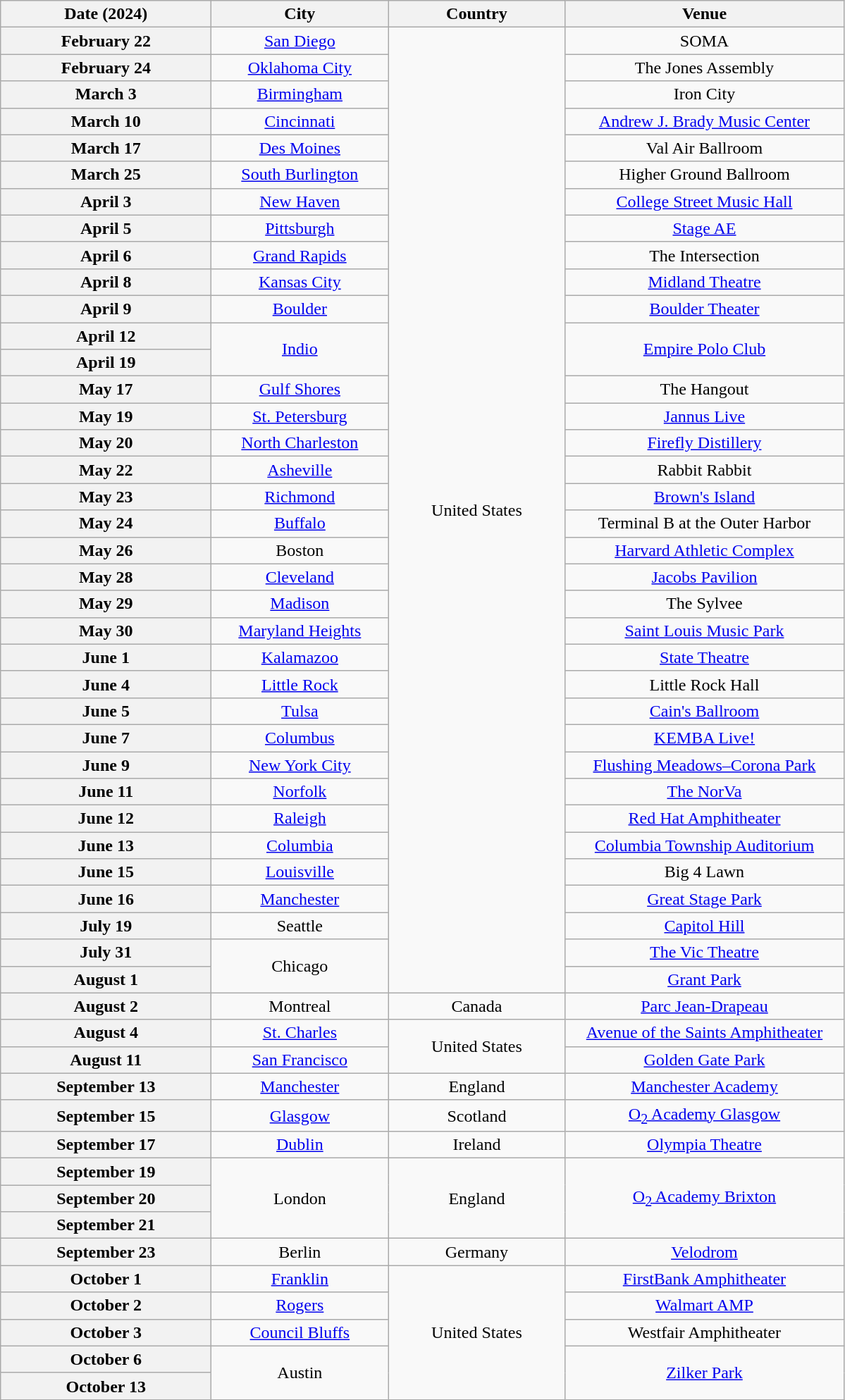<table class="wikitable plainrowheaders" style="text-align:center;">
<tr>
<th scope="col" style="width:12em;">Date (2024)</th>
<th scope="col" style="width:10em;">City</th>
<th scope="col" style="width:10em;">Country</th>
<th scope="col" style="width:16em;">Venue</th>
</tr>
<tr>
<th scope="row" style="text-align:center;">February 22</th>
<td><a href='#'>San Diego</a></td>
<td rowspan="36">United States</td>
<td>SOMA</td>
</tr>
<tr>
<th scope="row" style="text-align:center;">February 24</th>
<td><a href='#'>Oklahoma City</a></td>
<td>The Jones Assembly</td>
</tr>
<tr>
<th scope="row" style="text-align:center;">March 3</th>
<td><a href='#'>Birmingham</a></td>
<td>Iron City</td>
</tr>
<tr>
<th scope="row" style="text-align:center;">March 10</th>
<td><a href='#'>Cincinnati</a></td>
<td><a href='#'>Andrew J. Brady Music Center</a></td>
</tr>
<tr>
<th scope="row" style="text-align:center;">March 17</th>
<td><a href='#'>Des Moines</a></td>
<td>Val Air Ballroom</td>
</tr>
<tr>
<th scope="row" style="text-align:center;">March 25</th>
<td><a href='#'>South Burlington</a></td>
<td>Higher Ground Ballroom</td>
</tr>
<tr>
<th scope="row" style="text-align:center;">April 3</th>
<td><a href='#'>New Haven</a></td>
<td><a href='#'>College Street Music Hall</a></td>
</tr>
<tr>
<th scope="row" style="text-align:center;">April 5</th>
<td><a href='#'>Pittsburgh</a></td>
<td><a href='#'>Stage AE</a></td>
</tr>
<tr>
<th scope="row" style="text-align:center;">April 6</th>
<td><a href='#'>Grand Rapids</a></td>
<td>The Intersection</td>
</tr>
<tr>
<th scope="row" style="text-align:center;">April 8</th>
<td><a href='#'>Kansas City</a></td>
<td><a href='#'>Midland Theatre</a></td>
</tr>
<tr>
<th scope="row" style="text-align:center;">April 9</th>
<td><a href='#'>Boulder</a></td>
<td><a href='#'>Boulder Theater</a></td>
</tr>
<tr>
<th scope="row" style="text-align:center;">April 12</th>
<td rowspan="2"><a href='#'>Indio</a></td>
<td rowspan="2"><a href='#'>Empire Polo Club</a></td>
</tr>
<tr>
<th scope="row" style="text-align:center;">April 19</th>
</tr>
<tr>
<th scope="row" style="text-align:center;">May 17</th>
<td><a href='#'>Gulf Shores</a></td>
<td>The Hangout</td>
</tr>
<tr>
<th scope="row" style="text-align:center;">May 19</th>
<td><a href='#'>St. Petersburg</a></td>
<td><a href='#'>Jannus Live</a></td>
</tr>
<tr>
<th scope="row" style="text-align:center;">May 20</th>
<td><a href='#'>North Charleston</a></td>
<td><a href='#'>Firefly Distillery</a></td>
</tr>
<tr>
<th scope="row" style="text-align:center;">May 22</th>
<td><a href='#'>Asheville</a></td>
<td>Rabbit Rabbit</td>
</tr>
<tr>
<th scope="row" style="text-align:center;">May 23</th>
<td><a href='#'>Richmond</a></td>
<td><a href='#'>Brown's Island</a></td>
</tr>
<tr>
<th scope="row" style="text-align:center;">May 24</th>
<td><a href='#'>Buffalo</a></td>
<td>Terminal B at the Outer Harbor</td>
</tr>
<tr>
<th scope="row" style="text-align:center;">May 26</th>
<td>Boston</td>
<td><a href='#'>Harvard Athletic Complex</a></td>
</tr>
<tr>
<th scope="row" style="text-align:center;">May 28</th>
<td><a href='#'>Cleveland</a></td>
<td><a href='#'>Jacobs Pavilion</a></td>
</tr>
<tr>
<th scope="row" style="text-align:center;">May 29</th>
<td><a href='#'>Madison</a></td>
<td>The Sylvee</td>
</tr>
<tr>
<th scope="row" style="text-align:center;">May 30</th>
<td><a href='#'>Maryland Heights</a></td>
<td><a href='#'>Saint Louis Music Park</a></td>
</tr>
<tr>
<th scope="row" style="text-align:center;">June 1</th>
<td><a href='#'>Kalamazoo</a></td>
<td><a href='#'>State Theatre</a></td>
</tr>
<tr>
<th scope="row" style="text-align:center;">June 4</th>
<td><a href='#'>Little Rock</a></td>
<td>Little Rock Hall</td>
</tr>
<tr>
<th scope="row" style="text-align:center;">June 5</th>
<td><a href='#'>Tulsa</a></td>
<td><a href='#'>Cain's Ballroom</a></td>
</tr>
<tr>
<th scope="row" style="text-align:center;">June 7</th>
<td><a href='#'>Columbus</a></td>
<td><a href='#'>KEMBA Live!</a></td>
</tr>
<tr>
<th scope="row" style="text-align:center;">June 9</th>
<td><a href='#'>New York City</a></td>
<td><a href='#'>Flushing Meadows–Corona Park</a></td>
</tr>
<tr>
<th scope="row" style="text-align:center;">June 11</th>
<td><a href='#'>Norfolk</a></td>
<td><a href='#'>The NorVa</a></td>
</tr>
<tr>
<th scope="row" style="text-align:center;">June 12</th>
<td><a href='#'>Raleigh</a></td>
<td><a href='#'>Red Hat Amphitheater</a></td>
</tr>
<tr>
<th scope="row" style="text-align:center;">June 13</th>
<td><a href='#'>Columbia</a></td>
<td><a href='#'>Columbia Township Auditorium</a></td>
</tr>
<tr>
<th scope="row" style="text-align:center;">June 15</th>
<td><a href='#'>Louisville</a></td>
<td>Big 4 Lawn</td>
</tr>
<tr>
<th scope="row" style="text-align:center;">June 16</th>
<td><a href='#'>Manchester</a></td>
<td><a href='#'>Great Stage Park</a></td>
</tr>
<tr>
<th scope="row" style="text-align:center;">July 19</th>
<td>Seattle</td>
<td><a href='#'>Capitol Hill</a></td>
</tr>
<tr>
<th scope="row" style="text-align:center;">July 31</th>
<td rowspan="2">Chicago</td>
<td><a href='#'>The Vic Theatre</a></td>
</tr>
<tr>
<th scope="row" style="text-align:center;">August 1</th>
<td><a href='#'>Grant Park</a></td>
</tr>
<tr>
<th scope="row" style="text-align:center;">August 2</th>
<td>Montreal</td>
<td>Canada</td>
<td><a href='#'>Parc Jean-Drapeau</a></td>
</tr>
<tr>
<th scope="row" style="text-align:center;">August 4</th>
<td><a href='#'>St. Charles</a></td>
<td rowspan="2">United States</td>
<td><a href='#'>Avenue of the Saints Amphitheater</a></td>
</tr>
<tr>
<th scope="row" style="text-align:center;">August 11</th>
<td><a href='#'>San Francisco</a></td>
<td><a href='#'>Golden Gate Park</a></td>
</tr>
<tr>
<th scope="row" style="text-align:center;">September 13</th>
<td><a href='#'>Manchester</a></td>
<td>England</td>
<td><a href='#'>Manchester Academy</a></td>
</tr>
<tr>
<th scope="row" style="text-align:center;">September 15</th>
<td><a href='#'>Glasgow</a></td>
<td>Scotland</td>
<td><a href='#'>O<sub>2</sub> Academy Glasgow</a></td>
</tr>
<tr>
<th scope="row" style="text-align:center;">September 17</th>
<td><a href='#'>Dublin</a></td>
<td>Ireland</td>
<td><a href='#'>Olympia Theatre</a></td>
</tr>
<tr>
<th scope="row" style="text-align:center;">September 19</th>
<td rowspan="3">London</td>
<td rowspan="3">England</td>
<td rowspan="3"><a href='#'>O<sub>2</sub> Academy Brixton</a></td>
</tr>
<tr>
<th scope="row" style="text-align:center;">September 20</th>
</tr>
<tr>
<th scope="row" style="text-align:center;">September 21</th>
</tr>
<tr>
<th scope="row" style="text-align:center;">September 23</th>
<td>Berlin</td>
<td>Germany</td>
<td><a href='#'>Velodrom</a></td>
</tr>
<tr>
<th scope="row" style="text-align:center;">October 1</th>
<td><a href='#'>Franklin</a></td>
<td rowspan ="5">United States</td>
<td><a href='#'>FirstBank Amphitheater</a></td>
</tr>
<tr>
<th scope="row" style="text-align:center;">October 2</th>
<td><a href='#'>Rogers</a></td>
<td><a href='#'>Walmart AMP</a></td>
</tr>
<tr>
<th scope="row" style="text-align:center;">October 3</th>
<td><a href='#'>Council Bluffs</a></td>
<td>Westfair Amphitheater</td>
</tr>
<tr>
<th scope="row" style="text-align:center;">October 6</th>
<td rowspan="2">Austin</td>
<td rowspan="2"><a href='#'>Zilker Park</a></td>
</tr>
<tr>
<th scope="row" style="text-align:center;">October 13</th>
</tr>
</table>
